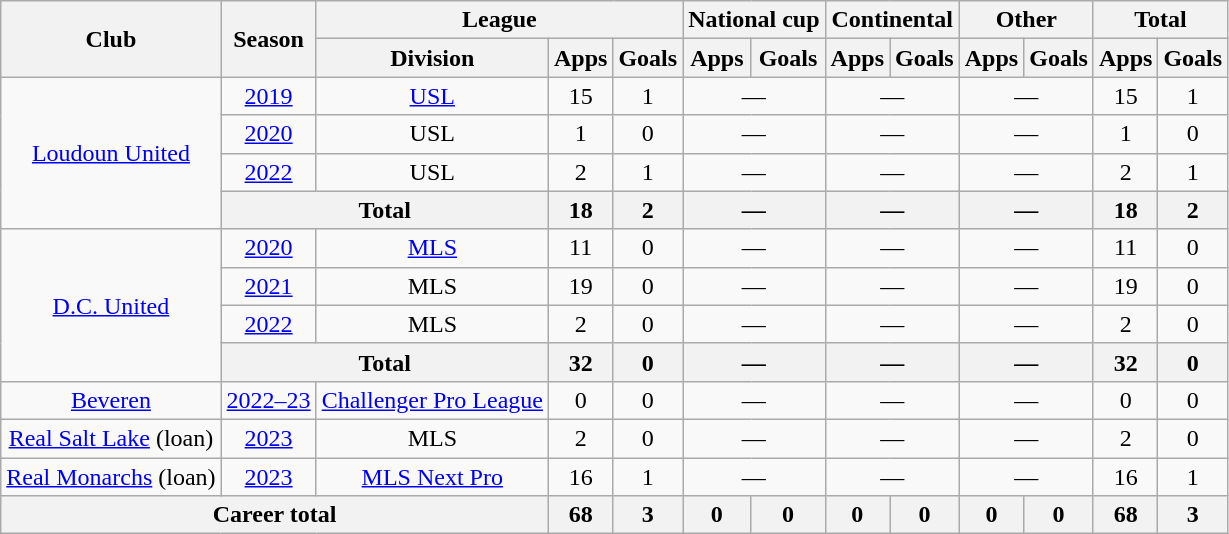<table class=wikitable style=text-align:center>
<tr>
<th rowspan=2>Club</th>
<th rowspan=2>Season</th>
<th colspan=3>League</th>
<th colspan=2>National cup</th>
<th colspan=2>Continental</th>
<th colspan=2>Other</th>
<th colspan=2>Total</th>
</tr>
<tr>
<th>Division</th>
<th>Apps</th>
<th>Goals</th>
<th>Apps</th>
<th>Goals</th>
<th>Apps</th>
<th>Goals</th>
<th>Apps</th>
<th>Goals</th>
<th>Apps</th>
<th>Goals</th>
</tr>
<tr>
<td rowspan=4><a href='#'>Loudoun United</a></td>
<td><a href='#'>2019</a></td>
<td><a href='#'>USL</a></td>
<td>15</td>
<td>1</td>
<td colspan=2>—</td>
<td colspan=2>—</td>
<td colspan=2>—</td>
<td>15</td>
<td>1</td>
</tr>
<tr>
<td><a href='#'>2020</a></td>
<td>USL</td>
<td>1</td>
<td>0</td>
<td colspan=2>—</td>
<td colspan=2>—</td>
<td colspan=2>—</td>
<td>1</td>
<td>0</td>
</tr>
<tr>
<td><a href='#'>2022</a></td>
<td>USL</td>
<td>2</td>
<td>1</td>
<td colspan=2>—</td>
<td colspan=2>—</td>
<td colspan=2>—</td>
<td>2</td>
<td>1</td>
</tr>
<tr>
<th colspan=2>Total</th>
<th>18</th>
<th>2</th>
<th colspan=2>—</th>
<th colspan=2>—</th>
<th colspan=2>—</th>
<th>18</th>
<th>2</th>
</tr>
<tr>
<td rowspan=4><a href='#'>D.C. United</a></td>
<td><a href='#'>2020</a></td>
<td><a href='#'>MLS</a></td>
<td>11</td>
<td>0</td>
<td colspan=2>—</td>
<td colspan=2>—</td>
<td colspan=2>—</td>
<td>11</td>
<td>0</td>
</tr>
<tr>
<td><a href='#'>2021</a></td>
<td>MLS</td>
<td>19</td>
<td>0</td>
<td colspan=2>—</td>
<td colspan=2>—</td>
<td colspan=2>—</td>
<td>19</td>
<td>0</td>
</tr>
<tr>
<td><a href='#'>2022</a></td>
<td>MLS</td>
<td>2</td>
<td>0</td>
<td colspan=2>—</td>
<td colspan=2>—</td>
<td colspan=2>—</td>
<td>2</td>
<td>0</td>
</tr>
<tr>
<th colspan=2>Total</th>
<th>32</th>
<th>0</th>
<th colspan=2>—</th>
<th colspan=2>—</th>
<th colspan=2>—</th>
<th>32</th>
<th>0</th>
</tr>
<tr>
<td><a href='#'>Beveren</a></td>
<td><a href='#'>2022–23</a></td>
<td><a href='#'>Challenger Pro League</a></td>
<td>0</td>
<td>0</td>
<td colspan=2>—</td>
<td colspan=2>—</td>
<td colspan=2>—</td>
<td>0</td>
<td>0</td>
</tr>
<tr>
<td><a href='#'>Real Salt Lake</a> (loan)</td>
<td><a href='#'>2023</a></td>
<td>MLS</td>
<td>2</td>
<td>0</td>
<td colspan=2>—</td>
<td colspan=2>—</td>
<td colspan=2>—</td>
<td>2</td>
<td>0</td>
</tr>
<tr>
<td><a href='#'>Real Monarchs</a> (loan)</td>
<td><a href='#'>2023</a></td>
<td><a href='#'>MLS Next Pro</a></td>
<td>16</td>
<td>1</td>
<td colspan=2>—</td>
<td colspan=2>—</td>
<td colspan=2>—</td>
<td>16</td>
<td>1</td>
</tr>
<tr>
<th colspan=3>Career total</th>
<th>68</th>
<th>3</th>
<th>0</th>
<th>0</th>
<th>0</th>
<th>0</th>
<th>0</th>
<th>0</th>
<th>68</th>
<th>3</th>
</tr>
</table>
